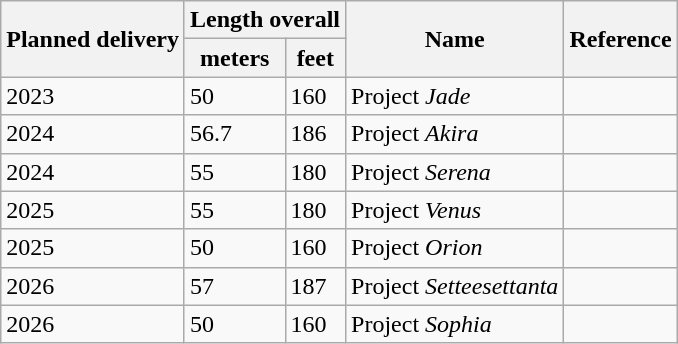<table class="wikitable sortable">
<tr>
<th rowspan=2>Planned delivery</th>
<th colspan=2>Length overall</th>
<th rowspan=2>Name</th>
<th rowspan=2>Reference</th>
</tr>
<tr>
<th>meters</th>
<th>feet</th>
</tr>
<tr>
<td>2023</td>
<td>50</td>
<td>160</td>
<td>Project <em>Jade</em></td>
<td></td>
</tr>
<tr>
<td>2024</td>
<td>56.7</td>
<td>186</td>
<td>Project <em>Akira</em></td>
<td></td>
</tr>
<tr>
<td>2024</td>
<td>55</td>
<td>180</td>
<td>Project <em>Serena</em></td>
<td></td>
</tr>
<tr>
<td>2025</td>
<td>55</td>
<td>180</td>
<td>Project <em>Venus</em></td>
<td></td>
</tr>
<tr>
<td>2025</td>
<td>50</td>
<td>160</td>
<td>Project <em>Orion</em></td>
<td></td>
</tr>
<tr>
<td>2026</td>
<td>57</td>
<td>187</td>
<td>Project <em>Setteesettanta</em></td>
<td></td>
</tr>
<tr>
<td>2026</td>
<td>50</td>
<td>160</td>
<td>Project <em>Sophia</em></td>
<td></td>
</tr>
</table>
